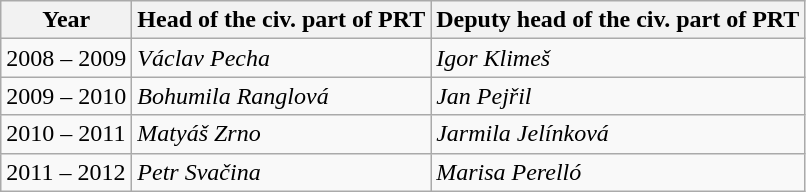<table class="wikitable">
<tr>
<th>Year</th>
<th>Head of the civ. part of PRT</th>
<th>Deputy head of the civ. part of PRT</th>
</tr>
<tr>
<td>2008 – 2009</td>
<td><em>Václav Pecha</em></td>
<td><em>Igor Klimeš</em></td>
</tr>
<tr>
<td>2009 – 2010</td>
<td><em>Bohumila Ranglová</em></td>
<td><em>Jan Pejřil</em></td>
</tr>
<tr>
<td>2010 – 2011</td>
<td><em>Matyáš Zrno</em></td>
<td><em>Jarmila Jelínková</em></td>
</tr>
<tr>
<td>2011 – 2012</td>
<td><em>Petr Svačina</em></td>
<td><em>Marisa Perelló</em></td>
</tr>
</table>
